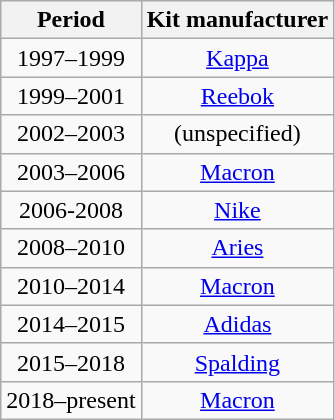<table class="wikitable" style="text-align: center">
<tr>
<th>Period</th>
<th>Kit manufacturer</th>
</tr>
<tr>
<td>1997–1999</td>
<td><a href='#'>Kappa</a></td>
</tr>
<tr>
<td>1999–2001</td>
<td><a href='#'>Reebok</a></td>
</tr>
<tr>
<td>2002–2003</td>
<td>(unspecified)</td>
</tr>
<tr>
<td>2003–2006</td>
<td><a href='#'>Macron</a></td>
</tr>
<tr>
<td>2006-2008</td>
<td><a href='#'>Nike</a></td>
</tr>
<tr>
<td>2008–2010</td>
<td><a href='#'>Aries</a></td>
</tr>
<tr>
<td>2010–2014</td>
<td><a href='#'>Macron</a></td>
</tr>
<tr>
<td>2014–2015</td>
<td><a href='#'>Adidas</a></td>
</tr>
<tr>
<td>2015–2018</td>
<td><a href='#'>Spalding</a></td>
</tr>
<tr>
<td>2018–present</td>
<td><a href='#'>Macron</a></td>
</tr>
</table>
